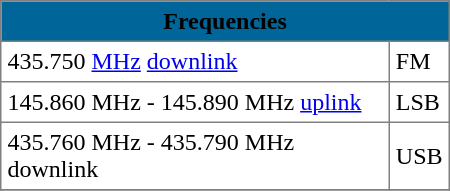<table class="toccolours" border="1" cellpadding="4" width="300" style="float: right; margin: 10px; border-collapse: collapse; clear: right;">
<tr align="center">
<th colspan="2" cellspacing="0" cellpadding="2" bgcolor="#006699">Frequencies</th>
</tr>
<tr>
<td>435.750 <a href='#'>MHz</a> <a href='#'>downlink</a></td>
<td>FM</td>
</tr>
<tr>
<td>145.860 MHz - 145.890 MHz <a href='#'>uplink</a></td>
<td>LSB</td>
</tr>
<tr>
<td>435.760 MHz - 435.790 MHz downlink</td>
<td>USB</td>
</tr>
<tr>
</tr>
</table>
